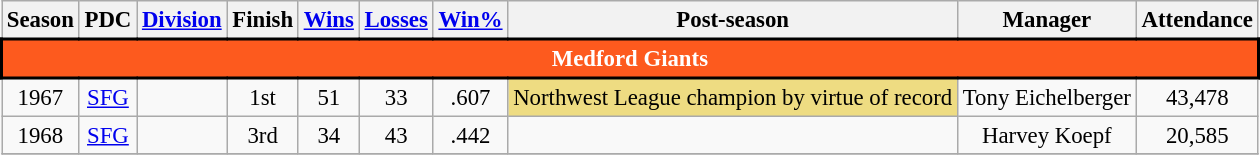<table class="wikitable" style="text-align:center; font-size:95%">
<tr>
<th scope="col">Season</th>
<th scope="col">PDC</th>
<th scope="col"><a href='#'>Division</a></th>
<th scope="col">Finish</th>
<th scope="col"><a href='#'>Wins</a></th>
<th scope="col"><a href='#'>Losses</a></th>
<th scope="col"><a href='#'>Win%</a></th>
<th scope="col">Post-season</th>
<th scope="col">Manager</th>
<th scope="col">Attendance</th>
</tr>
<tr>
<td align="center" colspan="11" style="background:#FD5A1E; color: white; border:2px solid#000000"><strong>Medford Giants</strong></td>
</tr>
<tr>
<td>1967</td>
<td><a href='#'>SFG</a></td>
<td></td>
<td>1st</td>
<td>51</td>
<td>33</td>
<td>.607</td>
<td bgcolor="#EEDC82">Northwest League champion by virtue of record</td>
<td>Tony Eichelberger</td>
<td>43,478</td>
</tr>
<tr>
<td>1968</td>
<td><a href='#'>SFG</a></td>
<td></td>
<td>3rd</td>
<td>34</td>
<td>43</td>
<td>.442</td>
<td></td>
<td>Harvey Koepf</td>
<td>20,585</td>
</tr>
<tr>
</tr>
</table>
